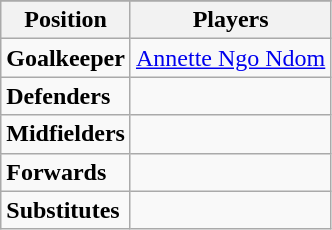<table class="wikitable">
<tr>
</tr>
<tr>
<th>Position</th>
<th>Players</th>
</tr>
<tr>
<td><strong>Goalkeeper</strong></td>
<td> <a href='#'>Annette Ngo Ndom</a></td>
</tr>
<tr>
<td><strong>Defenders</strong></td>
<td></td>
</tr>
<tr>
<td><strong>Midfielders</strong></td>
<td></td>
</tr>
<tr>
<td><strong>Forwards</strong></td>
<td></td>
</tr>
<tr>
<td><strong>Substitutes</strong></td>
<td></td>
</tr>
</table>
